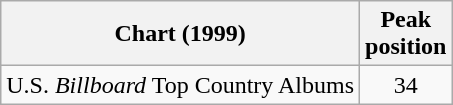<table class="wikitable">
<tr>
<th>Chart (1999)</th>
<th>Peak<br>position</th>
</tr>
<tr>
<td>U.S. <em>Billboard</em> Top Country Albums</td>
<td style="text-align:center;">34</td>
</tr>
</table>
